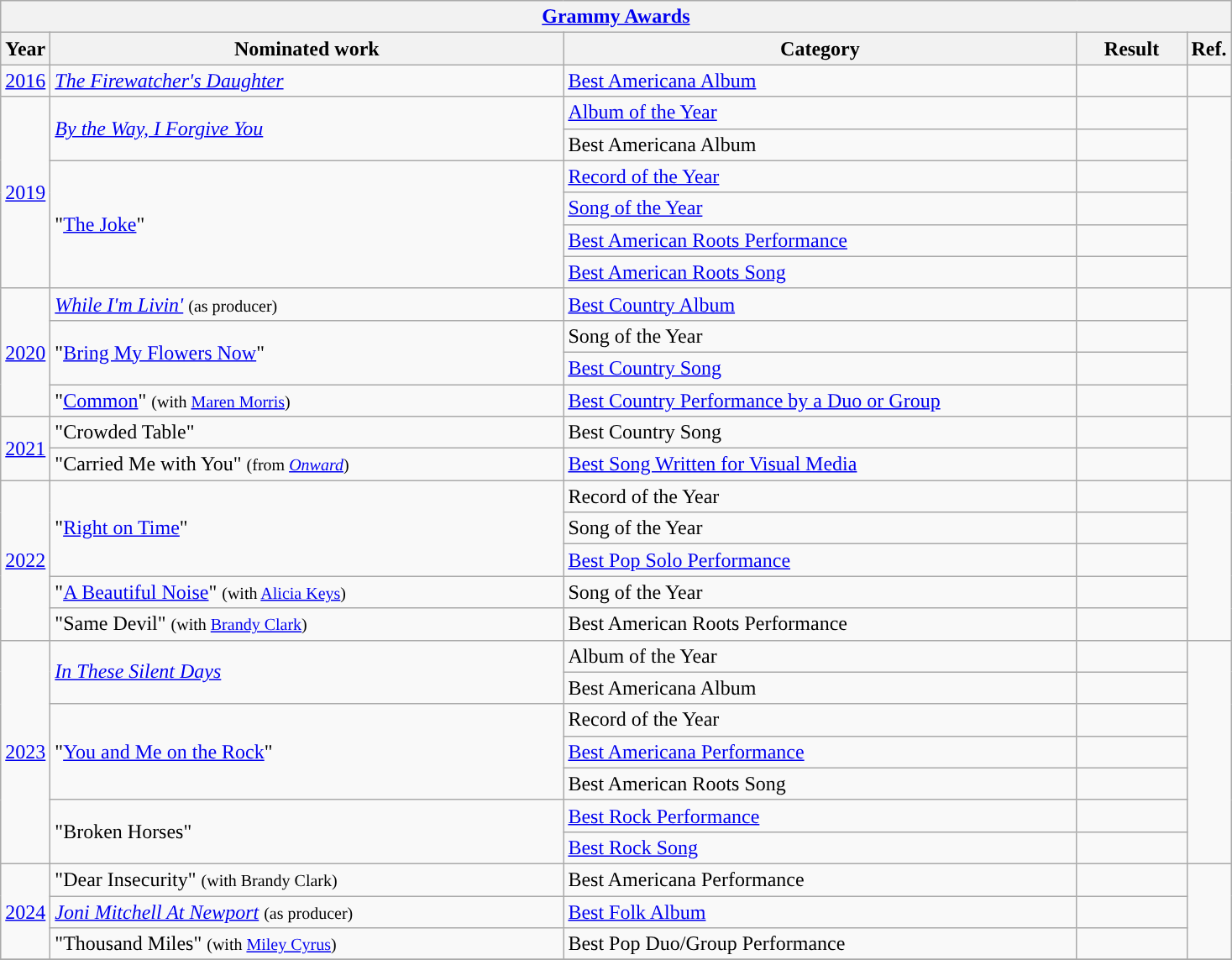<table class="wikitable">
<tr>
<th colspan="5" align="center"><a href='#'>Grammy Awards</a></th>
</tr>
<tr>
<th scope="col" style="width:1em;">Year</th>
<th scope="col" style="width:25em;">Nominated work</th>
<th scope="col" style="width:25em;">Category</th>
<th scope="col" style="width:5em;">Result</th>
<th scope="col" style="width:1em;">Ref.</th>
</tr>
<tr>
<td align="center"><a href='#'>2016</a></td>
<td align="left"><em><a href='#'>The Firewatcher's Daughter</a></em></td>
<td align="left"><a href='#'>Best Americana Album</a></td>
<td></td>
<td align="center"></td>
</tr>
<tr>
<td rowspan="6" align="center"><a href='#'>2019</a></td>
<td rowspan="2"><em><a href='#'>By the Way, I Forgive You</a></em></td>
<td align="left"><a href='#'>Album of the Year</a></td>
<td></td>
<td rowspan="6" align="center"></td>
</tr>
<tr>
<td align="left">Best Americana Album</td>
<td></td>
</tr>
<tr>
<td rowspan="4">"<a href='#'>The Joke</a>"</td>
<td align="left"><a href='#'>Record of the Year</a></td>
<td></td>
</tr>
<tr>
<td align="left"><a href='#'>Song of the Year</a></td>
<td></td>
</tr>
<tr>
<td align="left"><a href='#'>Best American Roots Performance</a></td>
<td></td>
</tr>
<tr>
<td align="left"><a href='#'>Best American Roots Song</a></td>
<td></td>
</tr>
<tr>
<td rowspan="4"><a href='#'>2020</a></td>
<td><em><a href='#'>While I'm Livin'</a></em> <small>(as producer)</small></td>
<td align="left"><a href='#'>Best Country Album</a></td>
<td></td>
<td rowspan="4" align="center"></td>
</tr>
<tr>
<td rowspan="2">"<a href='#'>Bring My Flowers Now</a>"</td>
<td align="left">Song of the Year</td>
<td></td>
</tr>
<tr>
<td align="left"><a href='#'>Best Country Song</a></td>
<td></td>
</tr>
<tr>
<td>"<a href='#'>Common</a>" <small>(with <a href='#'>Maren Morris</a>)</small></td>
<td align="left"><a href='#'>Best Country Performance by a Duo or Group</a></td>
<td></td>
</tr>
<tr>
<td rowspan="2"><a href='#'>2021</a></td>
<td>"Crowded Table"</td>
<td align="left">Best Country Song</td>
<td></td>
<td rowspan="2" align="center"></td>
</tr>
<tr>
<td>"Carried Me with You" <small>(from <em><a href='#'>Onward</a></em>)</small></td>
<td align="left"><a href='#'>Best Song Written for Visual Media</a></td>
<td></td>
</tr>
<tr>
<td rowspan="5"><a href='#'>2022</a></td>
<td rowspan="3">"<a href='#'>Right on Time</a>"</td>
<td align="left">Record of the Year</td>
<td></td>
<td rowspan="5" align="center"></td>
</tr>
<tr>
<td align="left">Song of the Year</td>
<td></td>
</tr>
<tr>
<td align="left"><a href='#'>Best Pop Solo Performance</a></td>
<td></td>
</tr>
<tr>
<td>"<a href='#'>A Beautiful Noise</a>" <small>(with <a href='#'>Alicia Keys</a>)</small></td>
<td align="left">Song of the Year</td>
<td></td>
</tr>
<tr>
<td>"Same Devil" <small>(with <a href='#'>Brandy Clark</a>)</small></td>
<td align="left">Best American Roots Performance</td>
<td></td>
</tr>
<tr>
<td rowspan="7"><a href='#'>2023</a></td>
<td rowspan="2"><em><a href='#'>In These Silent Days</a></em></td>
<td align="left">Album of the Year</td>
<td></td>
<td rowspan="7" align="center"></td>
</tr>
<tr>
<td align="left">Best Americana Album</td>
<td></td>
</tr>
<tr>
<td rowspan="3">"<a href='#'>You and Me on the Rock</a>"</td>
<td align="left">Record of the Year</td>
<td></td>
</tr>
<tr>
<td align="left"><a href='#'>Best Americana Performance</a></td>
<td></td>
</tr>
<tr>
<td align="left">Best American Roots Song</td>
<td></td>
</tr>
<tr>
<td rowspan="2">"Broken Horses"</td>
<td align="left"><a href='#'>Best Rock Performance</a></td>
<td></td>
</tr>
<tr>
<td align="left"><a href='#'>Best Rock Song</a></td>
<td></td>
</tr>
<tr>
<td rowspan="3"><a href='#'>2024</a></td>
<td align="left">"Dear Insecurity" <small>(with Brandy Clark)</small></td>
<td align="left">Best Americana Performance</td>
<td></td>
<td rowspan="3" align="center"></td>
</tr>
<tr>
<td><em><a href='#'>Joni Mitchell At Newport</a></em> <small>(as producer)</small></td>
<td align="left"><a href='#'>Best Folk Album</a></td>
<td></td>
</tr>
<tr>
<td>"Thousand Miles" <small>(with <a href='#'>Miley Cyrus</a>)</small></td>
<td align="left">Best Pop Duo/Group Performance</td>
<td></td>
</tr>
<tr>
</tr>
</table>
